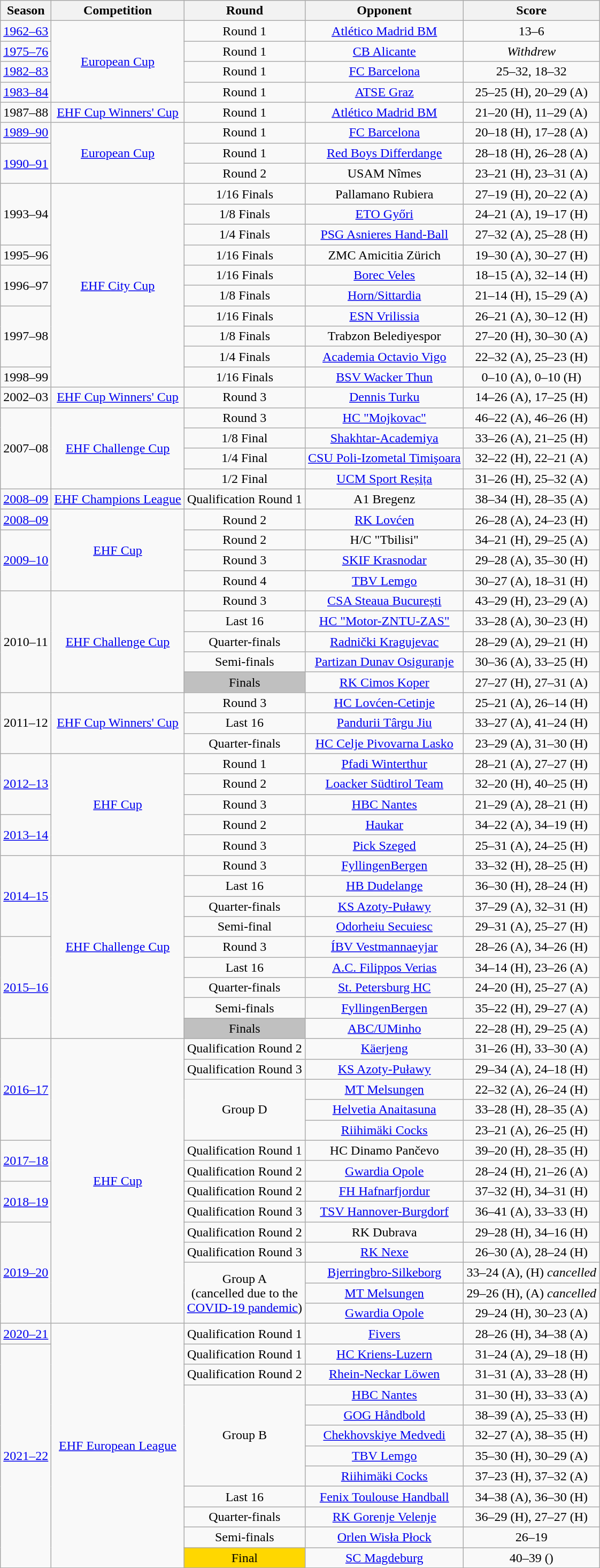<table class="wikitable collapsible" align="center" style="text-align:center;">
<tr>
<th scope="col">Season</th>
<th scope="col">Competition</th>
<th scope="col">Round</th>
<th scope="col">Opponent</th>
<th scope="col">Score</th>
</tr>
<tr>
<td><a href='#'>1962–63</a></td>
<td rowspan="4"><a href='#'>European Cup</a></td>
<td>Round 1</td>
<td> <a href='#'>Atlético Madrid BM</a></td>
<td>13–6</td>
</tr>
<tr>
<td><a href='#'>1975–76</a></td>
<td>Round 1</td>
<td> <a href='#'>CB Alicante</a></td>
<td><em>Withdrew</em></td>
</tr>
<tr>
<td><a href='#'>1982–83</a></td>
<td>Round 1</td>
<td> <a href='#'>FC Barcelona</a></td>
<td>25–32, 18–32</td>
</tr>
<tr>
<td><a href='#'>1983–84</a></td>
<td>Round 1</td>
<td> <a href='#'>ATSE Graz</a></td>
<td>25–25 (H), 20–29 (A)</td>
</tr>
<tr>
<td>1987–88</td>
<td><a href='#'>EHF Cup Winners' Cup</a></td>
<td>Round 1</td>
<td> <a href='#'>Atlético Madrid BM</a></td>
<td>21–20 (H), 11–29 (A)</td>
</tr>
<tr>
<td><a href='#'>1989–90</a></td>
<td rowspan="3"><a href='#'>European Cup</a></td>
<td>Round 1</td>
<td> <a href='#'>FC Barcelona</a></td>
<td>20–18 (H), 17–28 (A)</td>
</tr>
<tr>
<td rowspan="2"><a href='#'>1990–91</a></td>
<td>Round 1</td>
<td> <a href='#'>Red Boys Differdange</a></td>
<td>28–18 (H), 26–28 (A)</td>
</tr>
<tr>
<td>Round 2</td>
<td> USAM Nîmes</td>
<td>23–21 (H), 23–31 (A)</td>
</tr>
<tr>
<td rowspan="3">1993–94</td>
<td rowspan="10"><a href='#'>EHF City Cup</a></td>
<td>1/16 Finals</td>
<td> Pallamano Rubiera</td>
<td>27–19 (H), 20–22 (A)</td>
</tr>
<tr>
<td>1/8 Finals</td>
<td> <a href='#'>ETO Győri</a></td>
<td>24–21 (A), 19–17 (H)</td>
</tr>
<tr>
<td>1/4 Finals</td>
<td> <a href='#'>PSG Asnieres Hand-Ball</a></td>
<td>27–32 (A), 25–28 (H)</td>
</tr>
<tr>
<td>1995–96</td>
<td>1/16 Finals</td>
<td> ZMC Amicitia Zürich</td>
<td>19–30 (A), 30–27 (H)</td>
</tr>
<tr>
<td rowspan="2">1996–97</td>
<td>1/16 Finals</td>
<td> <a href='#'>Borec Veles</a></td>
<td>18–15 (A), 32–14 (H)</td>
</tr>
<tr>
<td>1/8 Finals</td>
<td> <a href='#'>Horn/Sittardia</a></td>
<td>21–14 (H), 15–29 (A)</td>
</tr>
<tr>
<td rowspan="3">1997–98</td>
<td>1/16 Finals</td>
<td> <a href='#'>ESN Vrilissia</a></td>
<td>26–21 (A), 30–12 (H)</td>
</tr>
<tr>
<td>1/8 Finals</td>
<td> Trabzon Belediyespor</td>
<td>27–20 (H), 30–30 (A)</td>
</tr>
<tr>
<td>1/4 Finals</td>
<td> <a href='#'>Academia Octavio Vigo</a></td>
<td>22–32 (A), 25–23 (H)</td>
</tr>
<tr>
<td>1998–99</td>
<td>1/16 Finals</td>
<td> <a href='#'>BSV Wacker Thun</a></td>
<td>0–10 (A), 0–10 (H)</td>
</tr>
<tr>
<td>2002–03</td>
<td><a href='#'>EHF Cup Winners' Cup</a></td>
<td>Round 3</td>
<td> <a href='#'>Dennis Turku</a></td>
<td>14–26 (A), 17–25 (H)</td>
</tr>
<tr>
<td rowspan="4">2007–08</td>
<td rowspan="4"><a href='#'>EHF Challenge Cup</a></td>
<td>Round 3</td>
<td> <a href='#'>HC "Mojkovac"</a></td>
<td>46–22 (A), 46–26 (H)</td>
</tr>
<tr>
<td>1/8 Final</td>
<td> <a href='#'>Shakhtar-Academiya</a></td>
<td>33–26 (A), 21–25 (H)</td>
</tr>
<tr>
<td>1/4 Final</td>
<td> <a href='#'>CSU Poli-Izometal Timişoara</a></td>
<td>32–22 (H), 22–21 (A)</td>
</tr>
<tr>
<td>1/2 Final</td>
<td> <a href='#'>UCM Sport Reșița</a></td>
<td>31–26 (H), 25–32 (A)</td>
</tr>
<tr>
<td><a href='#'>2008–09</a></td>
<td><a href='#'>EHF Champions League</a></td>
<td>Qualification Round 1</td>
<td> A1 Bregenz</td>
<td>38–34 (H), 28–35 (A)</td>
</tr>
<tr>
<td><a href='#'>2008–09</a></td>
<td rowspan="4"><a href='#'>EHF Cup</a></td>
<td>Round 2</td>
<td> <a href='#'>RK Lovćen</a></td>
<td>26–28 (A), 24–23 (H)</td>
</tr>
<tr>
<td rowspan="3"><a href='#'>2009–10</a></td>
<td>Round 2</td>
<td> H/C "Tbilisi"</td>
<td>34–21 (H), 29–25 (A)</td>
</tr>
<tr>
<td>Round 3</td>
<td> <a href='#'>SKIF Krasnodar</a></td>
<td>29–28 (A), 35–30 (H)</td>
</tr>
<tr>
<td>Round 4</td>
<td> <a href='#'>TBV Lemgo</a></td>
<td>30–27 (A), 18–31 (H)</td>
</tr>
<tr>
<td rowspan="5">2010–11</td>
<td rowspan="5"><a href='#'>EHF Challenge Cup</a></td>
<td>Round 3</td>
<td> <a href='#'>CSA Steaua București</a></td>
<td>43–29 (H), 23–29 (A)</td>
</tr>
<tr>
<td>Last 16</td>
<td> <a href='#'>HC "Motor-ZNTU-ZAS"</a></td>
<td>33–28 (A), 30–23 (H)</td>
</tr>
<tr>
<td>Quarter-finals</td>
<td> <a href='#'>Radnički Kragujevac</a></td>
<td>28–29 (A), 29–21 (H)</td>
</tr>
<tr>
<td>Semi-finals</td>
<td> <a href='#'>Partizan Dunav Osiguranje</a></td>
<td>30–36 (A), 33–25 (H)</td>
</tr>
<tr>
<td style="background:silver">Finals</td>
<td> <a href='#'>RK Cimos Koper</a></td>
<td>27–27 (H), 27–31 (A)</td>
</tr>
<tr>
<td rowspan="3">2011–12</td>
<td rowspan="3"><a href='#'>EHF Cup Winners' Cup</a></td>
<td>Round 3</td>
<td> <a href='#'>HC Lovćen-Cetinje</a></td>
<td>25–21 (A), 26–14 (H)</td>
</tr>
<tr>
<td>Last 16</td>
<td> <a href='#'>Pandurii Târgu Jiu</a></td>
<td>33–27 (A), 41–24 (H)</td>
</tr>
<tr>
<td>Quarter-finals</td>
<td> <a href='#'>HC Celje Pivovarna Lasko</a></td>
<td>23–29 (A), 31–30 (H)</td>
</tr>
<tr>
<td rowspan="3"><a href='#'>2012–13</a></td>
<td rowspan="5"><a href='#'>EHF Cup</a></td>
<td>Round 1</td>
<td> <a href='#'>Pfadi Winterthur</a></td>
<td>28–21 (A), 27–27 (H)</td>
</tr>
<tr>
<td>Round 2</td>
<td> <a href='#'>Loacker Südtirol Team</a></td>
<td>32–20 (H), 40–25 (H)</td>
</tr>
<tr>
<td>Round 3</td>
<td> <a href='#'>HBC Nantes</a></td>
<td>21–29 (A), 28–21 (H)</td>
</tr>
<tr>
<td rowspan="2"><a href='#'>2013–14</a></td>
<td>Round 2</td>
<td> <a href='#'>Haukar</a></td>
<td>34–22 (A), 34–19 (H)</td>
</tr>
<tr>
<td>Round 3</td>
<td> <a href='#'>Pick Szeged</a></td>
<td>25–31 (A), 24–25 (H)</td>
</tr>
<tr>
<td rowspan="4"><a href='#'>2014–15</a></td>
<td rowspan="9"><a href='#'>EHF Challenge Cup</a></td>
<td>Round 3</td>
<td> <a href='#'>FyllingenBergen</a></td>
<td>33–32 (H), 28–25 (H)</td>
</tr>
<tr>
<td>Last 16</td>
<td> <a href='#'>HB Dudelange</a></td>
<td>36–30 (H), 28–24 (H)</td>
</tr>
<tr>
<td>Quarter-finals</td>
<td> <a href='#'>KS Azoty-Puławy</a></td>
<td>37–29 (A), 32–31 (H)</td>
</tr>
<tr>
<td>Semi-final</td>
<td> <a href='#'>Odorheiu Secuiesc</a></td>
<td>29–31 (A), 25–27 (H)</td>
</tr>
<tr>
<td rowspan="5"><a href='#'>2015–16</a></td>
<td>Round 3</td>
<td> <a href='#'>ÍBV Vestmannaeyjar</a></td>
<td>28–26 (A), 34–26 (H)</td>
</tr>
<tr>
<td>Last 16</td>
<td> <a href='#'>A.C. Filippos Verias</a></td>
<td>34–14 (H), 23–26 (A)</td>
</tr>
<tr>
<td>Quarter-finals</td>
<td> <a href='#'>St. Petersburg HC</a></td>
<td>24–20 (H), 25–27 (A)</td>
</tr>
<tr>
<td>Semi-finals</td>
<td> <a href='#'>FyllingenBergen</a></td>
<td>35–22 (H), 29–27 (A)</td>
</tr>
<tr>
<td style="background:silver">Finals</td>
<td> <a href='#'>ABC/UMinho</a></td>
<td>22–28 (H), 29–25 (A)</td>
</tr>
<tr>
<td rowspan="5"><a href='#'>2016–17</a></td>
<td rowspan="14"><a href='#'>EHF Cup</a></td>
<td>Qualification Round 2</td>
<td> <a href='#'>Käerjeng</a></td>
<td>31–26 (H), 33–30 (A)</td>
</tr>
<tr>
<td>Qualification Round 3</td>
<td> <a href='#'>KS Azoty-Puławy</a></td>
<td>29–34 (A), 24–18 (H)</td>
</tr>
<tr>
<td rowspan="3">Group D</td>
<td> <a href='#'>MT Melsungen</a></td>
<td>22–32 (A), 26–24 (H)</td>
</tr>
<tr>
<td> <a href='#'>Helvetia Anaitasuna</a></td>
<td>33–28 (H), 28–35 (A)</td>
</tr>
<tr>
<td> <a href='#'>Riihimäki Cocks</a></td>
<td>23–21 (A), 26–25 (H)</td>
</tr>
<tr>
<td rowspan="2"><a href='#'>2017–18</a></td>
<td>Qualification Round 1</td>
<td> HC Dinamo Pančevo</td>
<td>39–20 (H), 28–35 (H)</td>
</tr>
<tr>
<td>Qualification Round 2</td>
<td> <a href='#'>Gwardia Opole</a></td>
<td>28–24 (H), 21–26 (A)</td>
</tr>
<tr>
<td rowspan="2"><a href='#'>2018–19</a></td>
<td>Qualification Round 2</td>
<td> <a href='#'>FH Hafnarfjordur</a></td>
<td>37–32 (H), 34–31 (H)</td>
</tr>
<tr>
<td>Qualification Round 3</td>
<td> <a href='#'>TSV Hannover-Burgdorf</a></td>
<td>36–41 (A), 33–33 (H)</td>
</tr>
<tr>
<td rowspan="5"><a href='#'>2019–20</a></td>
<td>Qualification Round 2</td>
<td> RK Dubrava</td>
<td>29–28 (H), 34–16 (H)</td>
</tr>
<tr>
<td>Qualification Round 3</td>
<td> <a href='#'>RK Nexe</a></td>
<td>26–30 (A), 28–24 (H)</td>
</tr>
<tr>
<td rowspan="3">Group A<br>(cancelled due to the<br><a href='#'>COVID-19 pandemic</a>)</td>
<td> <a href='#'>Bjerringbro-Silkeborg</a></td>
<td>33–24 (A), (H) <em>cancelled</em></td>
</tr>
<tr>
<td> <a href='#'>MT Melsungen</a></td>
<td>29–26 (H), (A) <em>cancelled</em></td>
</tr>
<tr>
<td> <a href='#'>Gwardia Opole</a></td>
<td>29–24 (H), 30–23 (A)</td>
</tr>
<tr>
<td><a href='#'>2020–21</a></td>
<td rowspan="12"><a href='#'>EHF European League</a></td>
<td>Qualification Round 1</td>
<td> <a href='#'>Fivers</a></td>
<td>28–26 (H), 34–38 (A)</td>
</tr>
<tr>
<td rowspan="11"><a href='#'>2021–22</a></td>
<td>Qualification Round 1</td>
<td> <a href='#'>HC Kriens-Luzern</a></td>
<td>31–24 (A), 29–18 (H)</td>
</tr>
<tr>
<td>Qualification Round 2</td>
<td> <a href='#'>Rhein-Neckar Löwen</a></td>
<td>31–31 (A), 33–28 (H)</td>
</tr>
<tr>
<td rowspan="5">Group B</td>
<td> <a href='#'>HBC Nantes</a></td>
<td>31–30 (H), 33–33 (A)</td>
</tr>
<tr>
<td> <a href='#'>GOG Håndbold</a></td>
<td>38–39 (A), 25–33 (H)</td>
</tr>
<tr>
<td> <a href='#'>Chekhovskiye Medvedi</a></td>
<td>32–27 (A), 38–35 (H)</td>
</tr>
<tr>
<td> <a href='#'>TBV Lemgo</a></td>
<td>35–30 (H), 30–29 (A)</td>
</tr>
<tr>
<td> <a href='#'>Riihimäki Cocks</a></td>
<td>37–23 (H), 37–32 (A)</td>
</tr>
<tr>
<td>Last 16</td>
<td> <a href='#'>Fenix Toulouse Handball</a></td>
<td>34–38 (A), 36–30 (H)</td>
</tr>
<tr>
<td>Quarter-finals</td>
<td> <a href='#'>RK Gorenje Velenje</a></td>
<td>36–29 (H), 27–27 (H)</td>
</tr>
<tr>
<td>Semi-finals</td>
<td> <a href='#'>Orlen Wisła Płock</a></td>
<td>26–19</td>
</tr>
<tr>
<td style="background:gold">Final</td>
<td> <a href='#'>SC Magdeburg</a></td>
<td>40–39 ()</td>
</tr>
</table>
